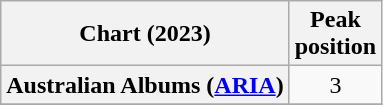<table class="wikitable sortable plainrowheaders" style="text-align:center">
<tr>
<th scope="col">Chart (2023)</th>
<th scope="col">Peak<br>position</th>
</tr>
<tr>
<th scope="row">Australian Albums (<a href='#'>ARIA</a>)</th>
<td>3</td>
</tr>
<tr>
</tr>
</table>
